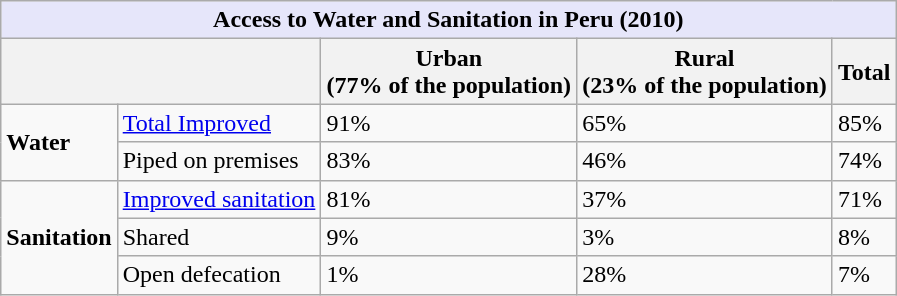<table class="wikitable">
<tr>
<th style="background:lavender;" colspan="5">Access to Water and Sanitation in Peru (2010)</th>
</tr>
<tr>
<th colspan=2></th>
<th>Urban<br>(77% of the population)</th>
<th>Rural<br> (23% of the population)</th>
<th>Total</th>
</tr>
<tr>
<td rowspan="2"><strong>Water</strong></td>
<td><a href='#'>Total Improved</a></td>
<td>91%</td>
<td>65%</td>
<td>85%</td>
</tr>
<tr>
<td>Piped on premises</td>
<td>83%</td>
<td>46%</td>
<td>74%</td>
</tr>
<tr>
<td rowspan="3"><strong>Sanitation</strong></td>
<td><a href='#'>Improved sanitation</a></td>
<td>81%</td>
<td>37%</td>
<td>71%</td>
</tr>
<tr>
<td>Shared</td>
<td>9%</td>
<td>3%</td>
<td>8%</td>
</tr>
<tr>
<td>Open defecation</td>
<td>1%</td>
<td>28%</td>
<td>7%</td>
</tr>
</table>
